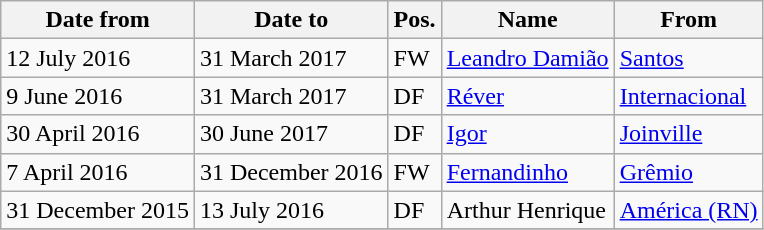<table class="wikitable">
<tr>
<th>Date from</th>
<th>Date to</th>
<th>Pos.</th>
<th>Name</th>
<th>From</th>
</tr>
<tr>
<td>12 July 2016</td>
<td>31 March 2017</td>
<td>FW</td>
<td> <a href='#'>Leandro Damião</a></td>
<td> <a href='#'>Santos</a></td>
</tr>
<tr>
<td>9 June 2016</td>
<td>31 March 2017</td>
<td>DF</td>
<td> <a href='#'>Réver</a></td>
<td> <a href='#'>Internacional</a></td>
</tr>
<tr>
<td>30 April 2016</td>
<td>30 June 2017</td>
<td>DF</td>
<td> <a href='#'>Igor</a></td>
<td> <a href='#'>Joinville</a></td>
</tr>
<tr>
<td>7 April 2016</td>
<td>31 December 2016</td>
<td>FW</td>
<td> <a href='#'>Fernandinho</a></td>
<td> <a href='#'>Grêmio</a></td>
</tr>
<tr>
<td>31 December 2015</td>
<td>13 July 2016</td>
<td>DF</td>
<td> Arthur Henrique</td>
<td> <a href='#'>América (RN)</a></td>
</tr>
<tr>
</tr>
</table>
